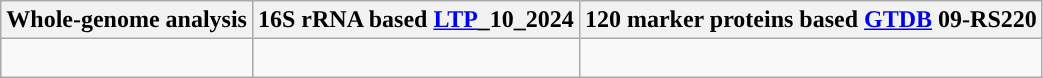<table class="wikitable">
<tr>
<th colspan=1>Whole-genome analysis</th>
<th colspan=1>16S rRNA based <a href='#'>LTP</a>_10_2024</th>
<th colspan=1>120 marker proteins based <a href='#'>GTDB</a> 09-RS220</th>
</tr>
<tr>
<td style="vertical-align:top"><br></td>
<td><br></td>
<td><br></td>
</tr>
</table>
